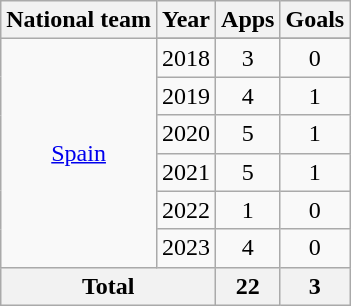<table class=wikitable style=text-align:center>
<tr>
<th>National team</th>
<th>Year</th>
<th>Apps</th>
<th>Goals</th>
</tr>
<tr>
<td rowspan=7><a href='#'>Spain</a></td>
</tr>
<tr>
<td>2018</td>
<td>3</td>
<td>0</td>
</tr>
<tr>
<td>2019</td>
<td>4</td>
<td>1</td>
</tr>
<tr>
<td>2020</td>
<td>5</td>
<td>1</td>
</tr>
<tr>
<td>2021</td>
<td>5</td>
<td>1</td>
</tr>
<tr>
<td>2022</td>
<td>1</td>
<td>0</td>
</tr>
<tr>
<td>2023</td>
<td>4</td>
<td>0</td>
</tr>
<tr>
<th colspan=2>Total</th>
<th>22</th>
<th>3</th>
</tr>
</table>
